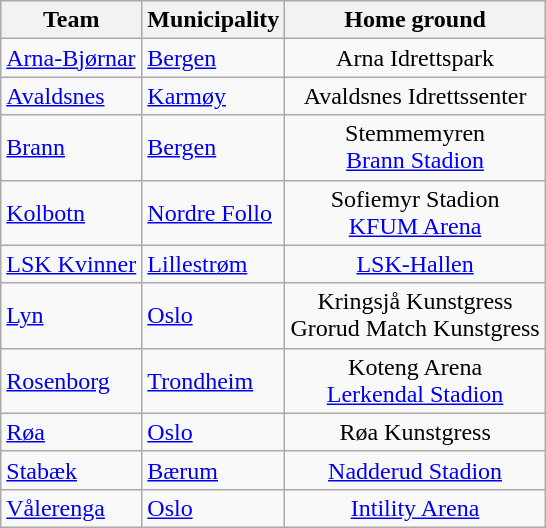<table class="wikitable sortable" style="text-align:center;">
<tr>
<th>Team</th>
<th>Municipality</th>
<th>Home ground</th>
</tr>
<tr>
<td style="text-align:left"><a href='#'>Arna-Bjørnar</a></td>
<td style="text-align:left"><a href='#'>Bergen</a></td>
<td>Arna Idrettspark</td>
</tr>
<tr>
<td style="text-align:left"><a href='#'>Avaldsnes</a></td>
<td style="text-align:left"><a href='#'>Karmøy</a></td>
<td>Avaldsnes Idrettssenter</td>
</tr>
<tr>
<td style="text-align:left"><a href='#'>Brann</a></td>
<td style="text-align:left"><a href='#'>Bergen</a></td>
<td>Stemmemyren<br><a href='#'>Brann Stadion</a></td>
</tr>
<tr>
<td style="text-align:left"><a href='#'>Kolbotn</a></td>
<td style="text-align:left"><a href='#'>Nordre Follo</a></td>
<td>Sofiemyr Stadion<br><a href='#'>KFUM Arena</a></td>
</tr>
<tr>
<td style="text-align:left"><a href='#'>LSK Kvinner</a></td>
<td style="text-align:left"><a href='#'>Lillestrøm</a></td>
<td><a href='#'>LSK-Hallen</a></td>
</tr>
<tr>
<td style="text-align:left"><a href='#'>Lyn</a></td>
<td style="text-align:left"><a href='#'>Oslo</a></td>
<td>Kringsjå Kunstgress<br>Grorud Match Kunstgress</td>
</tr>
<tr>
<td style="text-align:left"><a href='#'>Rosenborg</a></td>
<td style="text-align:left"><a href='#'>Trondheim</a></td>
<td>Koteng Arena<br><a href='#'>Lerkendal Stadion</a></td>
</tr>
<tr>
<td style="text-align:left"><a href='#'>Røa</a></td>
<td style="text-align:left"><a href='#'>Oslo</a></td>
<td>Røa Kunstgress</td>
</tr>
<tr>
<td style="text-align:left"><a href='#'>Stabæk</a></td>
<td style="text-align:left"><a href='#'>Bærum</a></td>
<td><a href='#'>Nadderud Stadion</a></td>
</tr>
<tr>
<td style="text-align:left"><a href='#'>Vålerenga</a></td>
<td style="text-align:left"><a href='#'>Oslo</a></td>
<td><a href='#'>Intility Arena</a></td>
</tr>
</table>
